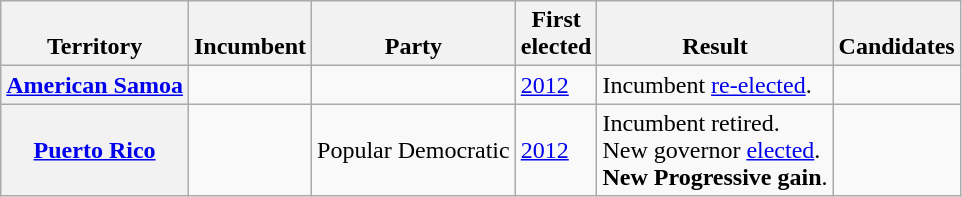<table class="wikitable sortable">
<tr valign=bottom>
<th>Territory</th>
<th>Incumbent</th>
<th>Party</th>
<th>First<br>elected</th>
<th>Result</th>
<th>Candidates</th>
</tr>
<tr>
<th><a href='#'>American Samoa</a></th>
<td></td>
<td></td>
<td><a href='#'>2012</a></td>
<td>Incumbent <a href='#'>re-elected</a>.</td>
<td nowrap></td>
</tr>
<tr>
<th><a href='#'>Puerto Rico</a></th>
<td></td>
<td>Popular Democratic</td>
<td><a href='#'>2012</a></td>
<td>Incumbent retired.<br>New governor <a href='#'>elected</a>.<br><strong>New Progressive gain</strong>.</td>
<td nowrap></td>
</tr>
</table>
